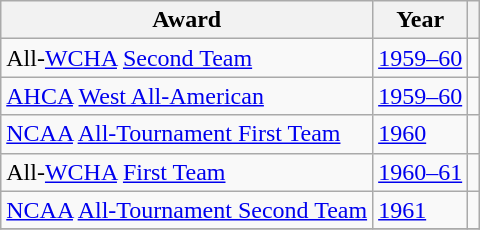<table class="wikitable">
<tr>
<th>Award</th>
<th>Year</th>
<th></th>
</tr>
<tr>
<td>All-<a href='#'>WCHA</a> <a href='#'>Second Team</a></td>
<td><a href='#'>1959–60</a></td>
<td></td>
</tr>
<tr>
<td><a href='#'>AHCA</a> <a href='#'>West All-American</a></td>
<td><a href='#'>1959–60</a></td>
<td></td>
</tr>
<tr>
<td><a href='#'>NCAA</a> <a href='#'>All-Tournament First Team</a></td>
<td><a href='#'>1960</a></td>
<td></td>
</tr>
<tr>
<td>All-<a href='#'>WCHA</a> <a href='#'>First Team</a></td>
<td><a href='#'>1960–61</a></td>
<td></td>
</tr>
<tr>
<td><a href='#'>NCAA</a> <a href='#'>All-Tournament Second Team</a></td>
<td><a href='#'>1961</a></td>
<td></td>
</tr>
<tr>
</tr>
</table>
